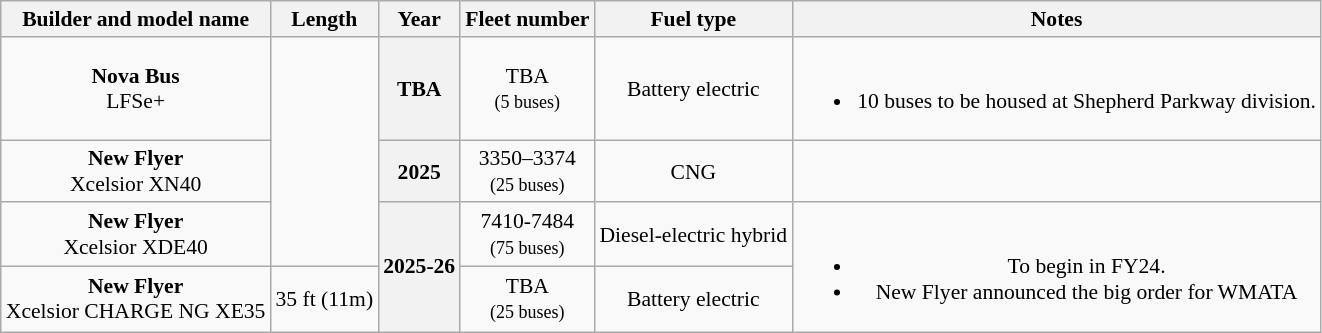<table class="wikitable" style="font-size: 90%;" |>
<tr>
<th>Builder and model name</th>
<th>Length</th>
<th>Year</th>
<th>Fleet number</th>
<th>Fuel type</th>
<th>Notes</th>
</tr>
<tr>
<td style="text-align:center"><strong>Nova Bus</strong><br>LFSe+</td>
<td rowspan="3" style="text-align:center"></td>
<th style="text-align:center">TBA</th>
<td style="text-align:center">TBA<br><small>(5 buses)</small></td>
<td style="text-align:center">Battery electric</td>
<td><br><ul><li>10 buses to be housed at Shepherd Parkway division.</li></ul></td>
</tr>
<tr>
<td style="text-align:center"><strong>New Flyer</strong><br>Xcelsior XN40</td>
<th style="text-align:center">2025</th>
<td style="text-align:center">3350–3374<br><small>(25 buses)</small></td>
<td style="text-align:center">CNG</td>
<td></td>
</tr>
<tr>
<td style="text-align:center"><strong>New Flyer</strong><br>Xcelsior XDE40</td>
<th rowspan="2" style="text-align:center">2025-26</th>
<td style="text-align:center">7410-7484<br><small>(75 buses)</small></td>
<td style="text-align:center">Diesel-electric hybrid</td>
<td rowspan="2" style="text-align:center"><br><ul><li>To begin in FY24.</li><li>New Flyer announced the big order for WMATA </li></ul></td>
</tr>
<tr>
<td style="text-align:center"><strong>New Flyer</strong><br>Xcelsior CHARGE NG XE35</td>
<td>35 ft (11m)</td>
<td style="text-align:center">TBA<br><small>(25 buses)</small></td>
<td style="text-align:center">Battery electric</td>
</tr>
</table>
